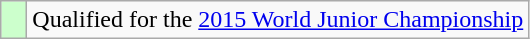<table class="wikitable" style="text-align: left;">
<tr>
<td width=10px bgcolor=#ccffcc></td>
<td>Qualified for the <a href='#'>2015 World Junior Championship</a></td>
</tr>
</table>
